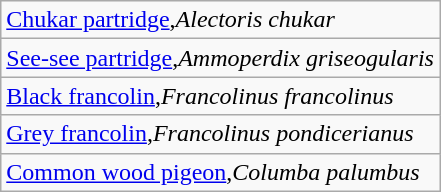<table class="wikitable">
<tr>
<td><a href='#'>Chukar partridge</a>,<em>Alectoris chukar</em></td>
</tr>
<tr>
<td><a href='#'>See-see partridge</a>,<em>Ammoperdix griseogularis</em></td>
</tr>
<tr>
<td><a href='#'>Black francolin</a>,<em>Francolinus francolinus</em></td>
</tr>
<tr>
<td><a href='#'>Grey francolin</a>,<em>Francolinus pondicerianus</em></td>
</tr>
<tr>
<td><a href='#'>Common wood pigeon</a>,<em>Columba palumbus</em></td>
</tr>
</table>
